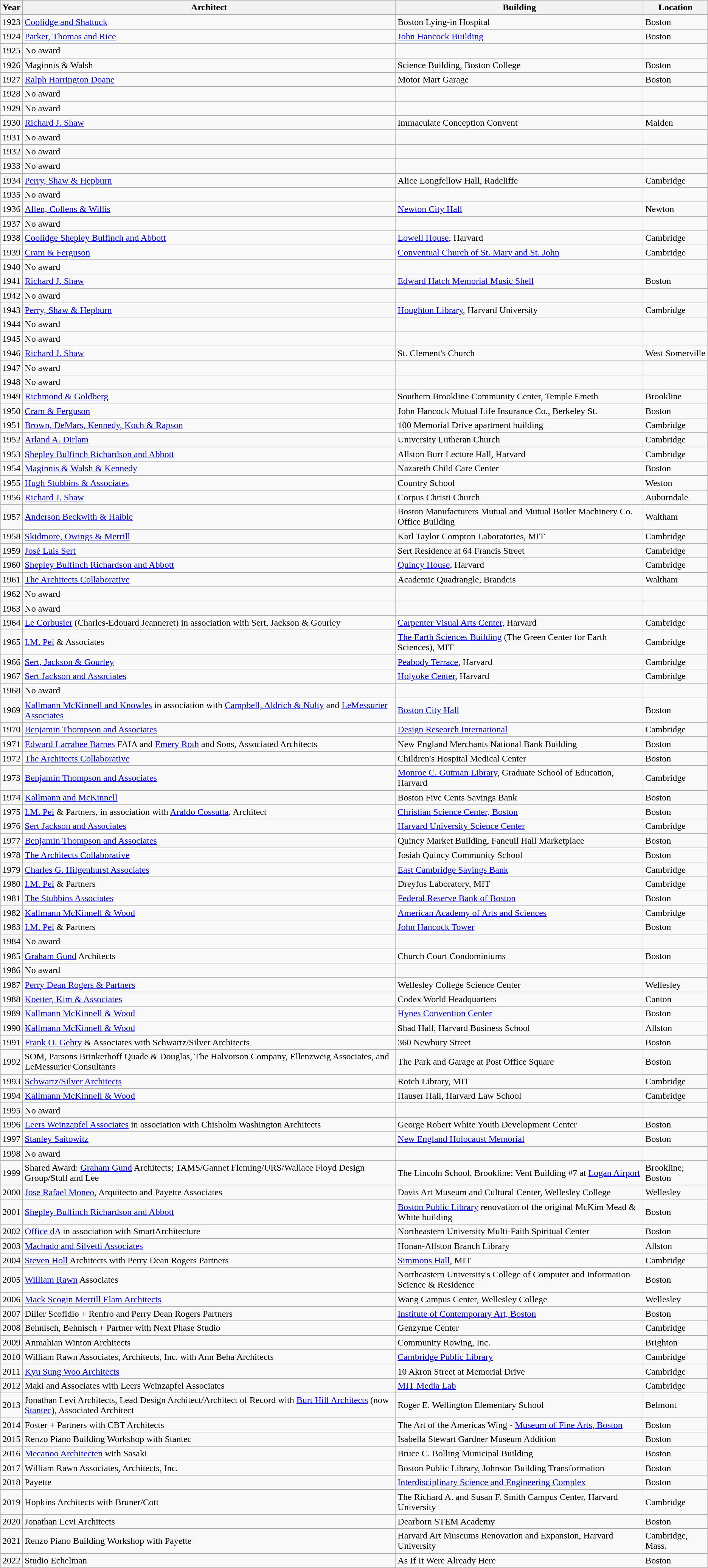<table class="wikitable sortable">
<tr>
<th>Year</th>
<th>Architect</th>
<th>Building</th>
<th>Location</th>
</tr>
<tr>
<td>1923</td>
<td><a href='#'>Coolidge and Shattuck</a></td>
<td>Boston Lying-in Hospital</td>
<td>Boston</td>
</tr>
<tr>
<td>1924</td>
<td><a href='#'>Parker, Thomas and Rice</a></td>
<td><a href='#'>John Hancock Building</a></td>
<td>Boston</td>
</tr>
<tr>
<td>1925</td>
<td>No award</td>
<td></td>
<td></td>
</tr>
<tr>
<td>1926</td>
<td>Maginnis & Walsh</td>
<td>Science Building, Boston College</td>
<td>Boston</td>
</tr>
<tr>
<td>1927</td>
<td><a href='#'>Ralph Harrington Doane</a></td>
<td>Motor Mart Garage</td>
<td>Boston</td>
</tr>
<tr>
<td>1928</td>
<td>No award</td>
<td></td>
<td></td>
</tr>
<tr>
<td>1929</td>
<td>No award</td>
<td></td>
<td></td>
</tr>
<tr>
<td>1930</td>
<td><a href='#'>Richard J. Shaw</a></td>
<td>Immaculate Conception Convent</td>
<td>Malden</td>
</tr>
<tr>
<td>1931</td>
<td>No award</td>
<td></td>
<td></td>
</tr>
<tr>
<td>1932</td>
<td>No award</td>
<td></td>
<td></td>
</tr>
<tr>
<td>1933</td>
<td>No award</td>
<td></td>
<td></td>
</tr>
<tr>
<td>1934</td>
<td><a href='#'>Perry, Shaw & Hepburn</a></td>
<td>Alice Longfellow Hall, Radcliffe</td>
<td>Cambridge</td>
</tr>
<tr>
<td>1935</td>
<td>No award</td>
<td></td>
<td></td>
</tr>
<tr>
<td>1936</td>
<td><a href='#'>Allen, Collens & Willis</a></td>
<td><a href='#'>Newton City Hall</a></td>
<td>Newton</td>
</tr>
<tr>
<td>1937</td>
<td>No award</td>
<td></td>
<td></td>
</tr>
<tr>
<td>1938</td>
<td><a href='#'>Coolidge Shepley Bulfinch and Abbott</a></td>
<td><a href='#'>Lowell House</a>, Harvard</td>
<td>Cambridge</td>
</tr>
<tr>
<td>1939</td>
<td><a href='#'>Cram & Ferguson</a></td>
<td><a href='#'>Conventual Church of St. Mary and St. John</a></td>
<td>Cambridge</td>
</tr>
<tr>
<td>1940</td>
<td>No award</td>
<td></td>
<td></td>
</tr>
<tr>
<td>1941</td>
<td><a href='#'>Richard J. Shaw</a></td>
<td><a href='#'>Edward Hatch Memorial Music Shell</a></td>
<td>Boston</td>
</tr>
<tr>
<td>1942</td>
<td>No award</td>
<td></td>
<td></td>
</tr>
<tr>
<td>1943</td>
<td><a href='#'>Perry, Shaw & Hepburn</a></td>
<td><a href='#'>Houghton Library</a>, Harvard University</td>
<td>Cambridge</td>
</tr>
<tr>
<td>1944</td>
<td>No award</td>
<td></td>
<td></td>
</tr>
<tr>
<td>1945</td>
<td>No award</td>
<td></td>
<td></td>
</tr>
<tr>
<td>1946</td>
<td><a href='#'>Richard J. Shaw</a></td>
<td>St. Clement's Church</td>
<td>West Somerville</td>
</tr>
<tr>
<td>1947</td>
<td>No award</td>
<td></td>
<td></td>
</tr>
<tr>
<td>1948</td>
<td>No award</td>
<td></td>
<td></td>
</tr>
<tr>
<td>1949</td>
<td><a href='#'>Richmond & Goldberg</a></td>
<td>Southern Brookline Community Center, Temple Emeth</td>
<td>Brookline</td>
</tr>
<tr>
<td>1950</td>
<td><a href='#'>Cram & Ferguson</a></td>
<td>John Hancock Mutual Life Insurance Co., Berkeley St.</td>
<td>Boston</td>
</tr>
<tr>
<td>1951</td>
<td><a href='#'>Brown, DeMars, Kennedy, Koch & Rapson</a></td>
<td>100 Memorial Drive apartment building</td>
<td>Cambridge</td>
</tr>
<tr>
<td>1952</td>
<td><a href='#'>Arland A. Dirlam</a></td>
<td>University Lutheran Church</td>
<td>Cambridge</td>
</tr>
<tr>
<td>1953</td>
<td><a href='#'>Shepley Bulfinch Richardson and Abbott</a></td>
<td>Allston Burr Lecture Hall, Harvard</td>
<td>Cambridge</td>
</tr>
<tr>
<td>1954</td>
<td><a href='#'>Maginnis & Walsh & Kennedy</a></td>
<td>Nazareth Child Care Center</td>
<td>Boston</td>
</tr>
<tr>
<td>1955</td>
<td><a href='#'>Hugh Stubbins & Associates</a></td>
<td>Country School</td>
<td>Weston</td>
</tr>
<tr>
<td>1956</td>
<td><a href='#'>Richard J. Shaw</a></td>
<td>Corpus Christi Church</td>
<td>Auburndale</td>
</tr>
<tr>
<td>1957</td>
<td><a href='#'>Anderson Beckwith & Haible</a></td>
<td>Boston Manufacturers Mutual and Mutual Boiler Machinery Co. Office Building</td>
<td>Waltham</td>
</tr>
<tr>
<td>1958</td>
<td><a href='#'>Skidmore, Owings & Merrill</a></td>
<td>Karl Taylor Compton Laboratories, MIT</td>
<td>Cambridge</td>
</tr>
<tr>
<td>1959</td>
<td><a href='#'>José Luis Sert</a></td>
<td>Sert Residence at 64 Francis Street</td>
<td>Cambridge</td>
</tr>
<tr>
<td>1960</td>
<td><a href='#'>Shepley Bulfinch Richardson and Abbott</a></td>
<td><a href='#'>Quincy House</a>, Harvard</td>
<td>Cambridge</td>
</tr>
<tr>
<td>1961</td>
<td><a href='#'>The Architects Collaborative</a></td>
<td>Academic Quadrangle, Brandeis</td>
<td>Waltham</td>
</tr>
<tr>
<td>1962</td>
<td>No award</td>
<td></td>
<td></td>
</tr>
<tr>
<td>1963</td>
<td>No award</td>
<td></td>
<td></td>
</tr>
<tr>
<td>1964</td>
<td><a href='#'>Le Corbusier</a> (Charles-Edouard Jeanneret) in association with Sert, Jackson & Gourley</td>
<td><a href='#'>Carpenter Visual Arts Center</a>, Harvard</td>
<td>Cambridge</td>
</tr>
<tr>
<td>1965</td>
<td><a href='#'>I.M. Pei</a> & Associates</td>
<td><a href='#'>The Earth Sciences Building</a> (The Green Center for Earth Sciences), MIT</td>
<td>Cambridge</td>
</tr>
<tr>
<td>1966</td>
<td><a href='#'>Sert, Jackson & Gourley</a></td>
<td><a href='#'>Peabody Terrace</a>, Harvard</td>
<td>Cambridge</td>
</tr>
<tr>
<td>1967</td>
<td><a href='#'>Sert Jackson and Associates</a></td>
<td><a href='#'>Holyoke Center</a>, Harvard</td>
<td>Cambridge</td>
</tr>
<tr>
<td>1968</td>
<td>No award</td>
<td></td>
<td></td>
</tr>
<tr>
<td>1969</td>
<td><a href='#'>Kallmann McKinnell and Knowles</a> in association with <a href='#'>Campbell, Aldrich & Nulty</a> and <a href='#'>LeMessurier Associates</a></td>
<td><a href='#'>Boston City Hall</a></td>
<td>Boston</td>
</tr>
<tr>
<td>1970</td>
<td><a href='#'>Benjamin Thompson and Associates</a></td>
<td><a href='#'>Design Research International</a></td>
<td>Cambridge</td>
</tr>
<tr>
<td>1971</td>
<td><a href='#'>Edward Larrabee Barnes</a> FAIA and <a href='#'>Emery Roth</a> and Sons, Associated Architects</td>
<td>New England Merchants National Bank Building</td>
<td>Boston</td>
</tr>
<tr>
<td>1972</td>
<td><a href='#'>The Architects Collaborative</a></td>
<td>Children's Hospital Medical Center</td>
<td>Boston</td>
</tr>
<tr>
<td>1973</td>
<td><a href='#'>Benjamin Thompson and Associates</a></td>
<td><a href='#'>Monroe C. Gutman Library</a>, Graduate School of Education, Harvard</td>
<td>Cambridge</td>
</tr>
<tr>
<td>1974</td>
<td><a href='#'>Kallmann and McKinnell</a></td>
<td>Boston Five Cents Savings Bank</td>
<td>Boston</td>
</tr>
<tr>
<td>1975</td>
<td><a href='#'>I.M. Pei</a> & Partners, in association with <a href='#'>Araldo Cossutta</a>, Architect</td>
<td><a href='#'>Christian Science Center, Boston</a></td>
<td>Boston</td>
</tr>
<tr>
<td>1976</td>
<td><a href='#'>Sert Jackson and Associates</a></td>
<td><a href='#'>Harvard University Science Center</a></td>
<td>Cambridge</td>
</tr>
<tr>
<td>1977</td>
<td><a href='#'>Benjamin Thompson and Associates</a></td>
<td>Quincy Market Building, Faneuil Hall Marketplace</td>
<td>Boston</td>
</tr>
<tr>
<td>1978</td>
<td><a href='#'>The Architects Collaborative</a></td>
<td>Josiah Quincy Community School</td>
<td>Boston</td>
</tr>
<tr>
<td>1979</td>
<td><a href='#'>Charles G. Hilgenhurst Associates</a></td>
<td><a href='#'>East Cambridge Savings Bank</a></td>
<td>Cambridge</td>
</tr>
<tr>
<td>1980</td>
<td><a href='#'>I.M. Pei</a> & Partners</td>
<td>Dreyfus Laboratory, MIT</td>
<td>Cambridge</td>
</tr>
<tr>
<td>1981</td>
<td><a href='#'>The Stubbins Associates</a></td>
<td><a href='#'>Federal Reserve Bank of Boston</a></td>
<td>Boston</td>
</tr>
<tr>
<td>1982</td>
<td><a href='#'>Kallmann McKinnell & Wood</a></td>
<td><a href='#'>American Academy of Arts and Sciences</a></td>
<td>Cambridge</td>
</tr>
<tr>
<td>1983</td>
<td><a href='#'>I.M. Pei</a> & Partners</td>
<td><a href='#'>John Hancock Tower</a></td>
<td>Boston</td>
</tr>
<tr>
<td>1984</td>
<td>No award</td>
<td></td>
<td></td>
</tr>
<tr>
<td>1985</td>
<td><a href='#'>Graham Gund</a> Architects</td>
<td>Church Court Condominiums</td>
<td>Boston</td>
</tr>
<tr>
<td>1986</td>
<td>No award</td>
<td></td>
<td></td>
</tr>
<tr>
<td>1987</td>
<td><a href='#'>Perry Dean Rogers & Partners</a></td>
<td>Wellesley College Science Center</td>
<td>Wellesley</td>
</tr>
<tr>
<td>1988</td>
<td><a href='#'>Koetter, Kim & Associates</a></td>
<td>Codex World Headquarters</td>
<td>Canton</td>
</tr>
<tr>
<td>1989</td>
<td><a href='#'>Kallmann McKinnell & Wood</a></td>
<td><a href='#'>Hynes Convention Center</a></td>
<td>Boston</td>
</tr>
<tr>
<td>1990</td>
<td><a href='#'>Kallmann McKinnell & Wood</a></td>
<td>Shad Hall, Harvard Business School</td>
<td>Allston</td>
</tr>
<tr>
<td>1991</td>
<td><a href='#'>Frank O. Gehry</a> & Associates with Schwartz/Silver Architects</td>
<td>360 Newbury Street</td>
<td>Boston</td>
</tr>
<tr>
<td>1992</td>
<td>SOM, Parsons Brinkerhoff Quade & Douglas, The Halvorson Company, Ellenzweig Associates, and LeMessurier Consultants</td>
<td>The Park and Garage at Post Office Square</td>
<td>Boston</td>
</tr>
<tr>
<td>1993</td>
<td><a href='#'>Schwartz/Silver Architects</a></td>
<td>Rotch Library, MIT</td>
<td>Cambridge</td>
</tr>
<tr>
<td>1994</td>
<td><a href='#'>Kallmann McKinnell & Wood</a></td>
<td>Hauser Hall, Harvard Law School</td>
<td>Cambridge</td>
</tr>
<tr>
<td>1995</td>
<td>No award</td>
<td></td>
<td></td>
</tr>
<tr>
<td>1996</td>
<td><a href='#'>Leers Weinzapfel Associates</a> in association with Chisholm Washington Architects</td>
<td>George Robert White Youth Development Center</td>
<td>Boston</td>
</tr>
<tr>
<td>1997</td>
<td><a href='#'>Stanley Saitowitz</a></td>
<td><a href='#'>New England Holocaust Memorial</a></td>
<td>Boston</td>
</tr>
<tr>
<td>1998</td>
<td>No award</td>
<td></td>
<td></td>
</tr>
<tr>
<td>1999</td>
<td>Shared Award: <a href='#'>Graham Gund</a> Architects; TAMS/Gannet Fleming/URS/Wallace Floyd Design Group/Stull and Lee</td>
<td>The Lincoln School, Brookline; Vent Building #7 at <a href='#'>Logan Airport</a></td>
<td>Brookline; Boston</td>
</tr>
<tr>
<td>2000</td>
<td><a href='#'>Jose Rafael Moneo</a>, Arquitecto and Payette Associates</td>
<td>Davis Art Museum and Cultural Center, Wellesley College</td>
<td>Wellesley</td>
</tr>
<tr>
<td>2001</td>
<td><a href='#'>Shepley Bulfinch Richardson and Abbott</a></td>
<td><a href='#'>Boston Public Library</a> renovation of the original McKim Mead & White building</td>
<td>Boston</td>
</tr>
<tr>
<td>2002</td>
<td><a href='#'>Office dA</a> in association with SmartArchitecture</td>
<td>Northeastern University Multi-Faith Spiritual Center</td>
<td>Boston</td>
</tr>
<tr>
<td>2003</td>
<td><a href='#'>Machado and Silvetti Associates</a></td>
<td>Honan-Allston Branch Library</td>
<td>Allston</td>
</tr>
<tr>
<td>2004</td>
<td><a href='#'>Steven Holl</a> Architects with Perry Dean Rogers Partners</td>
<td><a href='#'>Simmons Hall</a>, MIT</td>
<td>Cambridge</td>
</tr>
<tr>
<td>2005</td>
<td><a href='#'>William Rawn</a> Associates</td>
<td>Northeastern University's College of Computer and Information Science & Residence</td>
<td>Boston</td>
</tr>
<tr>
<td>2006</td>
<td><a href='#'>Mack Scogin Merrill Elam Architects</a></td>
<td>Wang Campus Center, Wellesley College</td>
<td>Wellesley</td>
</tr>
<tr>
<td>2007</td>
<td>Diller Scofidio + Renfro and Perry Dean Rogers Partners</td>
<td><a href='#'>Institute of Contemporary Art, Boston</a></td>
<td>Boston</td>
</tr>
<tr>
<td>2008</td>
<td>Behnisch, Behnisch + Partner with Next Phase Studio</td>
<td>Genzyme Center</td>
<td>Cambridge</td>
</tr>
<tr>
<td>2009</td>
<td>Anmahian Winton Architects</td>
<td>Community Rowing, Inc.</td>
<td>Brighton</td>
</tr>
<tr>
<td>2010</td>
<td>William Rawn Associates, Architects, Inc. with Ann Beha Architects</td>
<td><a href='#'>Cambridge Public Library</a></td>
<td>Cambridge</td>
</tr>
<tr>
<td>2011</td>
<td><a href='#'>Kyu Sung Woo Architects</a></td>
<td>10 Akron Street at Memorial Drive</td>
<td>Cambridge</td>
</tr>
<tr>
<td>2012</td>
<td>Maki and Associates with Leers Weinzapfel Associates</td>
<td><a href='#'>MIT Media Lab</a></td>
<td>Cambridge</td>
</tr>
<tr>
<td>2013</td>
<td>Jonathan Levi Architects, Lead Design Architect/Architect of Record with <a href='#'>Burt Hill Architects</a> (now <a href='#'>Stantec</a>), Associated Architect</td>
<td>Roger E. Wellington Elementary School</td>
<td>Belmont</td>
</tr>
<tr>
<td>2014</td>
<td>Foster + Partners with CBT Architects</td>
<td>The Art of the Americas Wing - <a href='#'>Museum of Fine Arts, Boston</a></td>
<td>Boston</td>
</tr>
<tr>
<td>2015</td>
<td>Renzo Piano Building Workshop with Stantec</td>
<td>Isabella Stewart Gardner Museum Addition</td>
<td>Boston</td>
</tr>
<tr>
<td>2016</td>
<td><a href='#'>Mecanoo Architecten</a> with Sasaki</td>
<td>Bruce C. Bolling Municipal Building</td>
<td>Boston</td>
</tr>
<tr>
<td>2017</td>
<td>William Rawn Associates, Architects, Inc.</td>
<td>Boston Public Library, Johnson Building Transformation</td>
<td>Boston</td>
</tr>
<tr>
<td>2018</td>
<td>Payette</td>
<td><a href='#'>Interdisciplinary Science and Engineering Complex</a></td>
<td>Boston</td>
</tr>
<tr>
<td>2019</td>
<td>Hopkins Architects with Bruner/Cott</td>
<td>The Richard A. and Susan F. Smith Campus Center, Harvard University</td>
<td>Cambridge</td>
</tr>
<tr>
<td>2020</td>
<td>Jonathan Levi Architects</td>
<td>Dearborn STEM Academy</td>
<td>Boston</td>
</tr>
<tr>
<td>2021</td>
<td>Renzo Piano Building Workshop with Payette</td>
<td>Harvard Art Museums Renovation and Expansion, Harvard University</td>
<td>Cambridge, Mass.</td>
</tr>
<tr>
<td>2022</td>
<td>Studio Echelman</td>
<td>As If It Were Already Here</td>
<td>Boston</td>
</tr>
</table>
